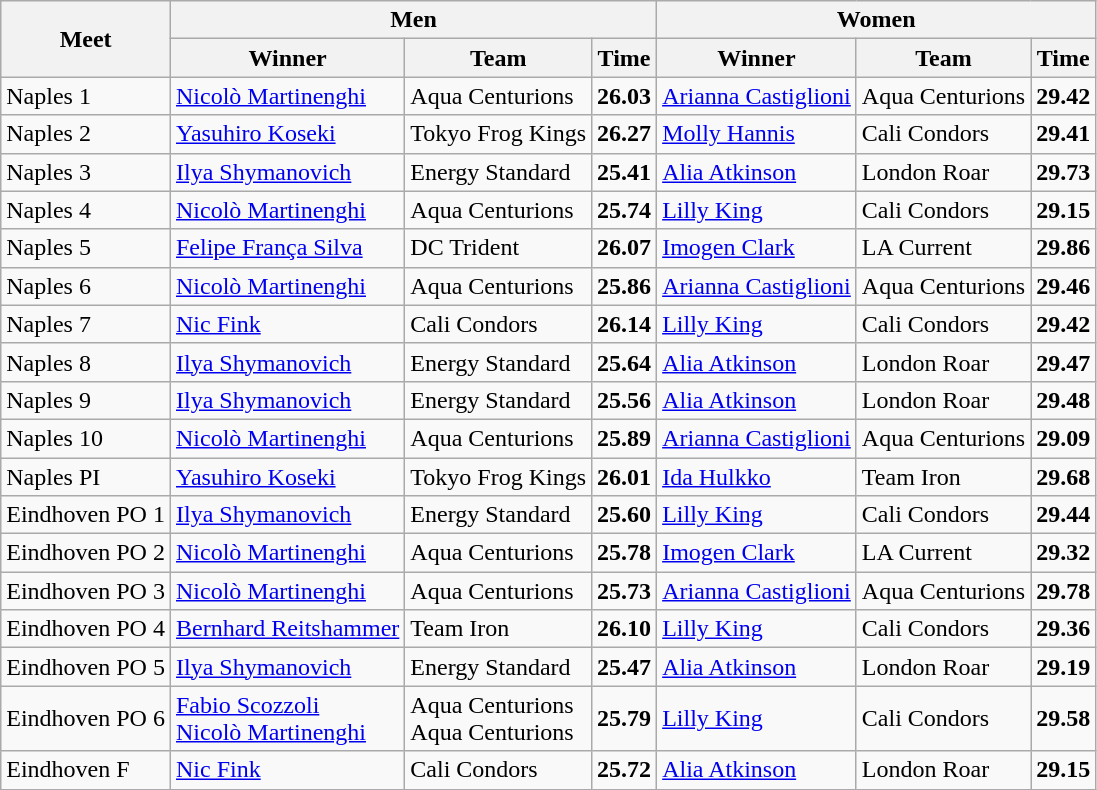<table class="wikitable">
<tr>
<th rowspan="2">Meet</th>
<th colspan="3">Men</th>
<th colspan="3">Women</th>
</tr>
<tr>
<th>Winner</th>
<th>Team</th>
<th>Time</th>
<th>Winner</th>
<th>Team</th>
<th>Time</th>
</tr>
<tr>
<td>Naples 1</td>
<td> <a href='#'>Nicolò Martinenghi</a></td>
<td> Aqua Centurions</td>
<td><strong>26.03 </strong></td>
<td> <a href='#'>Arianna Castiglioni</a></td>
<td> Aqua Centurions</td>
<td><strong> 29.42 </strong></td>
</tr>
<tr>
<td>Naples 2</td>
<td> <a href='#'>Yasuhiro Koseki</a></td>
<td> Tokyo Frog Kings</td>
<td><strong>26.27 </strong></td>
<td> <a href='#'>Molly Hannis</a></td>
<td> Cali Condors</td>
<td><strong> 29.41 </strong></td>
</tr>
<tr>
<td>Naples 3</td>
<td> <a href='#'>Ilya Shymanovich</a></td>
<td> Energy Standard</td>
<td><strong>25.41</strong></td>
<td> <a href='#'>Alia Atkinson</a></td>
<td> London Roar</td>
<td><strong>29.73</strong></td>
</tr>
<tr>
<td>Naples 4</td>
<td> <a href='#'>Nicolò Martinenghi</a></td>
<td> Aqua Centurions</td>
<td><strong>25.74 </strong></td>
<td> <a href='#'>Lilly King</a></td>
<td> Cali Condors</td>
<td><strong> 29.15 </strong></td>
</tr>
<tr>
<td>Naples 5</td>
<td> <a href='#'>Felipe França Silva</a></td>
<td> DC Trident</td>
<td><strong>26.07 </strong></td>
<td> <a href='#'>Imogen Clark</a></td>
<td> LA Current</td>
<td><strong> 29.86 </strong></td>
</tr>
<tr>
<td>Naples 6</td>
<td> <a href='#'>Nicolò Martinenghi</a></td>
<td> Aqua Centurions</td>
<td><strong>25.86 </strong></td>
<td> <a href='#'>Arianna Castiglioni</a></td>
<td> Aqua Centurions</td>
<td><strong> 29.46 </strong></td>
</tr>
<tr>
<td>Naples 7</td>
<td> <a href='#'>Nic Fink</a></td>
<td> Cali Condors</td>
<td><strong>26.14</strong></td>
<td> <a href='#'>Lilly King</a></td>
<td> Cali Condors</td>
<td><strong> 29.42 </strong></td>
</tr>
<tr>
<td>Naples 8</td>
<td> <a href='#'>Ilya Shymanovich</a></td>
<td> Energy Standard</td>
<td><strong>25.64 </strong></td>
<td> <a href='#'>Alia Atkinson</a></td>
<td> London Roar</td>
<td><strong> 29.47 </strong></td>
</tr>
<tr>
<td>Naples 9</td>
<td> <a href='#'>Ilya Shymanovich</a></td>
<td> Energy Standard</td>
<td><strong>25.56 </strong></td>
<td> <a href='#'>Alia Atkinson</a></td>
<td> London Roar</td>
<td><strong> 29.48 </strong></td>
</tr>
<tr>
<td>Naples 10</td>
<td> <a href='#'>Nicolò Martinenghi</a></td>
<td> Aqua Centurions</td>
<td><strong>25.89 </strong></td>
<td> <a href='#'>Arianna Castiglioni</a></td>
<td> Aqua Centurions</td>
<td><strong> 29.09 </strong></td>
</tr>
<tr>
<td>Naples PI</td>
<td> <a href='#'>Yasuhiro Koseki</a></td>
<td> Tokyo Frog Kings</td>
<td><strong>26.01 </strong></td>
<td> <a href='#'>Ida Hulkko</a></td>
<td> Team Iron</td>
<td><strong> 29.68 </strong></td>
</tr>
<tr>
<td>Eindhoven PO 1</td>
<td> <a href='#'>Ilya Shymanovich</a></td>
<td> Energy Standard</td>
<td><strong>25.60 </strong></td>
<td> <a href='#'>Lilly King</a></td>
<td> Cali Condors</td>
<td><strong> 29.44 </strong></td>
</tr>
<tr>
<td>Eindhoven PO 2</td>
<td> <a href='#'>Nicolò Martinenghi</a></td>
<td> Aqua Centurions</td>
<td><strong>25.78 </strong></td>
<td> <a href='#'>Imogen Clark</a></td>
<td> LA Current</td>
<td><strong> 29.32 </strong></td>
</tr>
<tr>
<td>Eindhoven PO 3</td>
<td> <a href='#'>Nicolò Martinenghi</a></td>
<td> Aqua Centurions</td>
<td><strong>25.73 </strong></td>
<td> <a href='#'>Arianna Castiglioni</a></td>
<td> Aqua Centurions</td>
<td><strong> 29.78 </strong></td>
</tr>
<tr>
<td>Eindhoven PO 4</td>
<td> <a href='#'>Bernhard Reitshammer</a></td>
<td> Team Iron</td>
<td><strong>26.10 </strong></td>
<td> <a href='#'>Lilly King</a></td>
<td> Cali Condors</td>
<td><strong> 29.36 </strong></td>
</tr>
<tr>
<td>Eindhoven PO 5</td>
<td> <a href='#'>Ilya Shymanovich</a></td>
<td> Energy Standard</td>
<td><strong>25.47 </strong></td>
<td> <a href='#'>Alia Atkinson</a></td>
<td> London Roar</td>
<td><strong> 29.19 </strong></td>
</tr>
<tr>
<td>Eindhoven PO 6</td>
<td> <a href='#'>Fabio Scozzoli</a> <br>  <a href='#'>Nicolò Martinenghi</a></td>
<td> Aqua Centurions <br>  Aqua Centurions</td>
<td><strong>25.79 </strong></td>
<td> <a href='#'>Lilly King</a></td>
<td> Cali Condors</td>
<td><strong> 29.58 </strong></td>
</tr>
<tr>
<td>Eindhoven F</td>
<td> <a href='#'>Nic Fink</a></td>
<td> Cali Condors</td>
<td><strong>25.72</strong></td>
<td> <a href='#'>Alia Atkinson</a></td>
<td> London Roar</td>
<td><strong> 29.15 </strong></td>
</tr>
</table>
